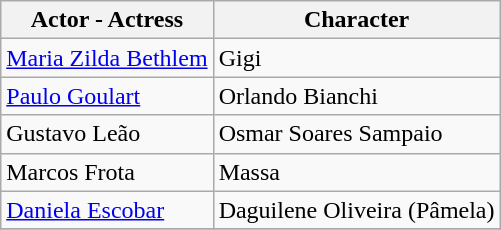<table class="wikitable sortable">
<tr>
<th>Actor - Actress</th>
<th>Character</th>
</tr>
<tr>
<td><a href='#'>Maria Zilda Bethlem</a></td>
<td>Gigi</td>
</tr>
<tr>
<td><a href='#'>Paulo Goulart</a></td>
<td>Orlando Bianchi</td>
</tr>
<tr>
<td>Gustavo Leão</td>
<td>Osmar Soares Sampaio</td>
</tr>
<tr>
<td>Marcos Frota</td>
<td>Massa</td>
</tr>
<tr>
<td><a href='#'>Daniela Escobar</a></td>
<td>Daguilene Oliveira (Pâmela)</td>
</tr>
<tr>
</tr>
</table>
